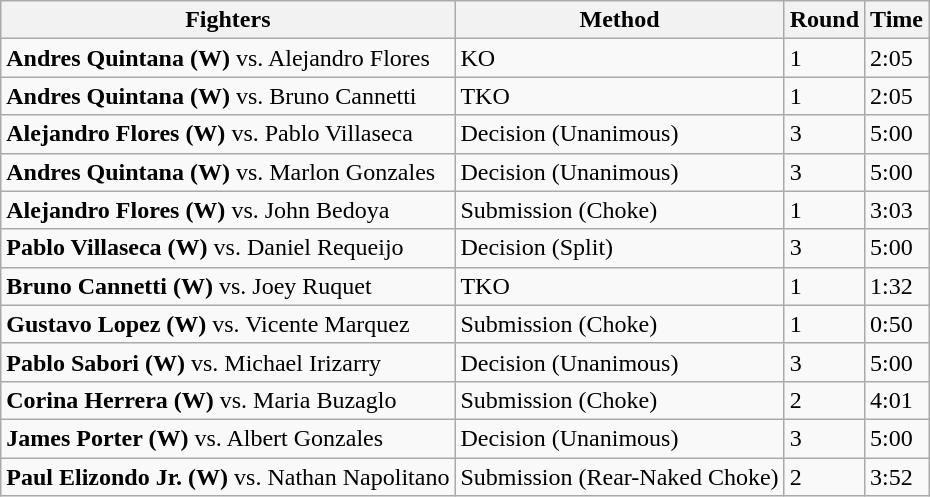<table class="wikitable">
<tr>
<th>Fighters</th>
<th>Method</th>
<th>Round</th>
<th>Time</th>
</tr>
<tr>
<td><strong>Andres Quintana (W)</strong> vs. Alejandro Flores</td>
<td>KO</td>
<td>1</td>
<td>2:05</td>
</tr>
<tr>
<td><strong>Andres Quintana (W)</strong> vs. Bruno Cannetti</td>
<td>TKO</td>
<td>1</td>
<td>2:05</td>
</tr>
<tr>
<td><strong>Alejandro Flores (W)</strong> vs. Pablo Villaseca</td>
<td>Decision (Unanimous)</td>
<td>3</td>
<td>5:00</td>
</tr>
<tr>
<td><strong>Andres Quintana (W)</strong> vs. Marlon Gonzales</td>
<td>Decision (Unanimous)</td>
<td>3</td>
<td>5:00</td>
</tr>
<tr>
<td><strong>Alejandro Flores (W)</strong> vs. John Bedoya</td>
<td>Submission (Choke)</td>
<td>1</td>
<td>3:03</td>
</tr>
<tr>
<td><strong>Pablo Villaseca (W)</strong> vs. Daniel Requeijo</td>
<td>Decision (Split)</td>
<td>3</td>
<td>5:00</td>
</tr>
<tr>
<td><strong>Bruno Cannetti (W)</strong> vs. Joey Ruquet</td>
<td>TKO</td>
<td>1</td>
<td>1:32</td>
</tr>
<tr>
<td><strong>Gustavo Lopez (W)</strong> vs. Vicente Marquez</td>
<td>Submission (Choke)</td>
<td>1</td>
<td>0:50</td>
</tr>
<tr>
<td><strong>Pablo Sabori (W)</strong> vs. Michael Irizarry</td>
<td>Decision (Unanimous)</td>
<td>3</td>
<td>5:00</td>
</tr>
<tr>
<td><strong>Corina Herrera (W)</strong> vs. Maria Buzaglo</td>
<td>Submission (Choke)</td>
<td>2</td>
<td>4:01</td>
</tr>
<tr>
<td><strong>James Porter (W)</strong> vs. Albert Gonzales</td>
<td>Decision (Unanimous)</td>
<td>3</td>
<td>5:00</td>
</tr>
<tr>
<td><strong>Paul Elizondo Jr. (W)</strong> vs. Nathan Napolitano</td>
<td>Submission (Rear-Naked Choke)</td>
<td>2</td>
<td>3:52</td>
</tr>
</table>
